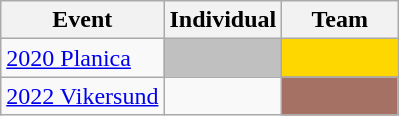<table class="wikitable" style="text-align: center;">
<tr ">
<th>Event</th>
<th style="width:70px;">Individual</th>
<th style="width:70px;">Team</th>
</tr>
<tr>
<td align=left> <a href='#'>2020 Planica</a></td>
<td align=center bgcolor=silver></td>
<td align=center bgcolor=gold></td>
</tr>
<tr>
<td align=left> <a href='#'>2022 Vikersund</a></td>
<td></td>
<td align=center bgcolor=#a57164></td>
</tr>
</table>
